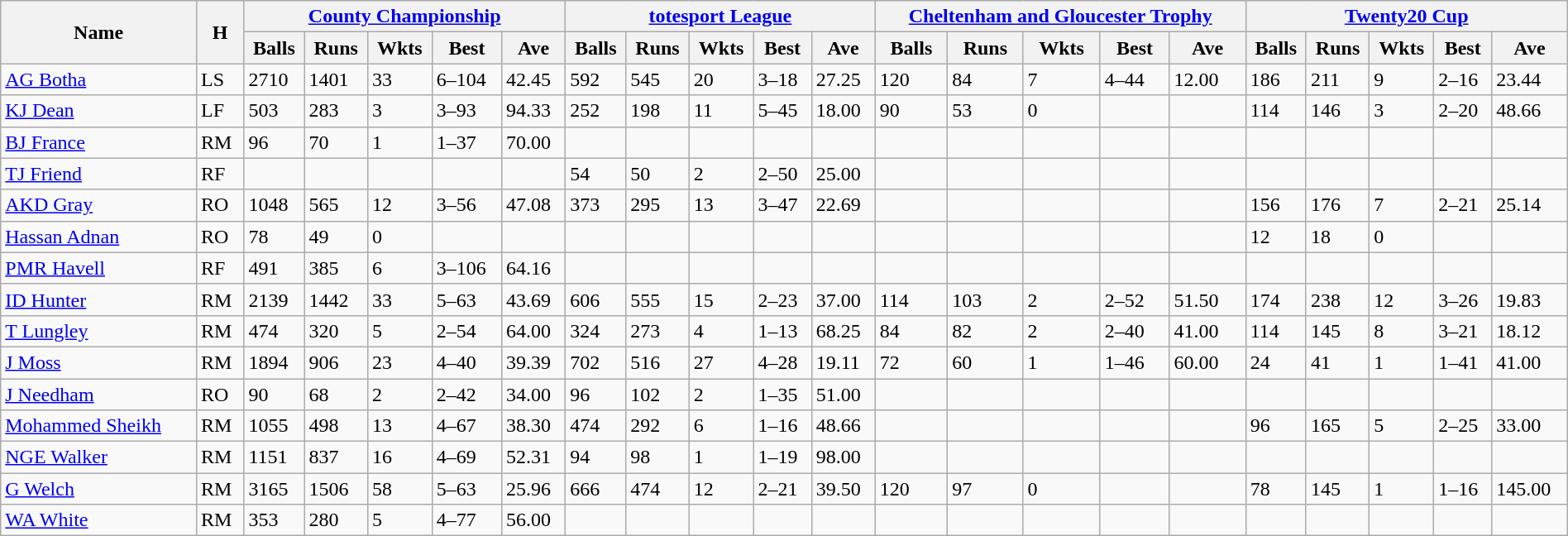<table class="wikitable" width="100%">
<tr bgcolor="#efefef">
<th rowspan=2>Name</th>
<th rowspan=2>H</th>
<th colspan=5><a href='#'>County Championship</a></th>
<th colspan=5><a href='#'>totesport League</a></th>
<th colspan=5><a href='#'>Cheltenham and Gloucester Trophy</a></th>
<th colspan=5><a href='#'>Twenty20 Cup</a></th>
</tr>
<tr>
<th>Balls</th>
<th>Runs</th>
<th>Wkts</th>
<th>Best</th>
<th>Ave</th>
<th>Balls</th>
<th>Runs</th>
<th>Wkts</th>
<th>Best</th>
<th>Ave</th>
<th>Balls</th>
<th>Runs</th>
<th>Wkts</th>
<th>Best</th>
<th>Ave</th>
<th>Balls</th>
<th>Runs</th>
<th>Wkts</th>
<th>Best</th>
<th>Ave</th>
</tr>
<tr>
<td><a href='#'>AG Botha</a></td>
<td>LS</td>
<td>2710</td>
<td>1401</td>
<td>33</td>
<td>6–104</td>
<td>42.45</td>
<td>592</td>
<td>545</td>
<td>20</td>
<td>3–18</td>
<td>27.25</td>
<td>120</td>
<td>84</td>
<td>7</td>
<td>4–44</td>
<td>12.00</td>
<td>186</td>
<td>211</td>
<td>9</td>
<td>2–16</td>
<td>23.44</td>
</tr>
<tr>
<td><a href='#'>KJ Dean</a></td>
<td>LF</td>
<td>503</td>
<td>283</td>
<td>3</td>
<td>3–93</td>
<td>94.33</td>
<td>252</td>
<td>198</td>
<td>11</td>
<td>5–45</td>
<td>18.00</td>
<td>90</td>
<td>53</td>
<td>0</td>
<td></td>
<td></td>
<td>114</td>
<td>146</td>
<td>3</td>
<td>2–20</td>
<td>48.66</td>
</tr>
<tr>
<td><a href='#'>BJ France</a></td>
<td>RM</td>
<td>96</td>
<td>70</td>
<td>1</td>
<td>1–37</td>
<td>70.00</td>
<td></td>
<td></td>
<td></td>
<td></td>
<td></td>
<td></td>
<td></td>
<td></td>
<td></td>
<td></td>
<td></td>
<td></td>
<td></td>
<td></td>
<td></td>
</tr>
<tr>
<td><a href='#'>TJ Friend</a></td>
<td>RF</td>
<td></td>
<td></td>
<td></td>
<td></td>
<td></td>
<td>54</td>
<td>50</td>
<td>2</td>
<td>2–50</td>
<td>25.00</td>
<td></td>
<td></td>
<td></td>
<td></td>
<td></td>
<td></td>
<td></td>
<td></td>
<td></td>
<td></td>
</tr>
<tr>
<td><a href='#'>AKD Gray</a></td>
<td>RO</td>
<td>1048</td>
<td>565</td>
<td>12</td>
<td>3–56</td>
<td>47.08</td>
<td>373</td>
<td>295</td>
<td>13</td>
<td>3–47</td>
<td>22.69</td>
<td></td>
<td></td>
<td></td>
<td></td>
<td></td>
<td>156</td>
<td>176</td>
<td>7</td>
<td>2–21</td>
<td>25.14</td>
</tr>
<tr>
<td><a href='#'>Hassan Adnan</a></td>
<td>RO</td>
<td>78</td>
<td>49</td>
<td>0</td>
<td></td>
<td></td>
<td></td>
<td></td>
<td></td>
<td></td>
<td></td>
<td></td>
<td></td>
<td></td>
<td></td>
<td></td>
<td>12</td>
<td>18</td>
<td>0</td>
<td></td>
<td></td>
</tr>
<tr>
<td><a href='#'>PMR Havell</a></td>
<td>RF</td>
<td>491</td>
<td>385</td>
<td>6</td>
<td>3–106</td>
<td>64.16</td>
<td></td>
<td></td>
<td></td>
<td></td>
<td></td>
<td></td>
<td></td>
<td></td>
<td></td>
<td></td>
<td></td>
<td></td>
<td></td>
<td></td>
<td></td>
</tr>
<tr>
<td><a href='#'>ID Hunter</a></td>
<td>RM</td>
<td>2139</td>
<td>1442</td>
<td>33</td>
<td>5–63</td>
<td>43.69</td>
<td>606</td>
<td>555</td>
<td>15</td>
<td>2–23</td>
<td>37.00</td>
<td>114</td>
<td>103</td>
<td>2</td>
<td>2–52</td>
<td>51.50</td>
<td>174</td>
<td>238</td>
<td>12</td>
<td>3–26</td>
<td>19.83</td>
</tr>
<tr>
<td><a href='#'>T Lungley</a></td>
<td>RM</td>
<td>474</td>
<td>320</td>
<td>5</td>
<td>2–54</td>
<td>64.00</td>
<td>324</td>
<td>273</td>
<td>4</td>
<td>1–13</td>
<td>68.25</td>
<td>84</td>
<td>82</td>
<td>2</td>
<td>2–40</td>
<td>41.00</td>
<td>114</td>
<td>145</td>
<td>8</td>
<td>3–21</td>
<td>18.12</td>
</tr>
<tr>
<td><a href='#'>J Moss</a></td>
<td>RM</td>
<td>1894</td>
<td>906</td>
<td>23</td>
<td>4–40</td>
<td>39.39</td>
<td>702</td>
<td>516</td>
<td>27</td>
<td>4–28</td>
<td>19.11</td>
<td>72</td>
<td>60</td>
<td>1</td>
<td>1–46</td>
<td>60.00</td>
<td>24</td>
<td>41</td>
<td>1</td>
<td>1–41</td>
<td>41.00</td>
</tr>
<tr>
<td><a href='#'>J Needham</a></td>
<td>RO</td>
<td>90</td>
<td>68</td>
<td>2</td>
<td>2–42</td>
<td>34.00</td>
<td>96</td>
<td>102</td>
<td>2</td>
<td>1–35</td>
<td>51.00</td>
<td></td>
<td></td>
<td></td>
<td></td>
<td></td>
<td></td>
<td></td>
<td></td>
<td></td>
<td></td>
</tr>
<tr>
<td><a href='#'>Mohammed Sheikh</a></td>
<td>RM</td>
<td>1055</td>
<td>498</td>
<td>13</td>
<td>4–67</td>
<td>38.30</td>
<td>474</td>
<td>292</td>
<td>6</td>
<td>1–16</td>
<td>48.66</td>
<td></td>
<td></td>
<td></td>
<td></td>
<td></td>
<td>96</td>
<td>165</td>
<td>5</td>
<td>2–25</td>
<td>33.00</td>
</tr>
<tr>
<td><a href='#'>NGE Walker</a></td>
<td>RM</td>
<td>1151</td>
<td>837</td>
<td>16</td>
<td>4–69</td>
<td>52.31</td>
<td>94</td>
<td>98</td>
<td>1</td>
<td>1–19</td>
<td>98.00</td>
<td></td>
<td></td>
<td></td>
<td></td>
<td></td>
<td></td>
<td></td>
<td></td>
<td></td>
<td></td>
</tr>
<tr>
<td><a href='#'>G Welch</a></td>
<td>RM</td>
<td>3165</td>
<td>1506</td>
<td>58</td>
<td>5–63</td>
<td>25.96</td>
<td>666</td>
<td>474</td>
<td>12</td>
<td>2–21</td>
<td>39.50</td>
<td>120</td>
<td>97</td>
<td>0</td>
<td></td>
<td></td>
<td>78</td>
<td>145</td>
<td>1</td>
<td>1–16</td>
<td>145.00</td>
</tr>
<tr>
<td><a href='#'>WA White</a></td>
<td>RM</td>
<td>353</td>
<td>280</td>
<td>5</td>
<td>4–77</td>
<td>56.00</td>
<td></td>
<td></td>
<td></td>
<td></td>
<td></td>
<td></td>
<td></td>
<td></td>
<td></td>
<td></td>
<td></td>
<td></td>
<td></td>
<td></td>
<td></td>
</tr>
</table>
